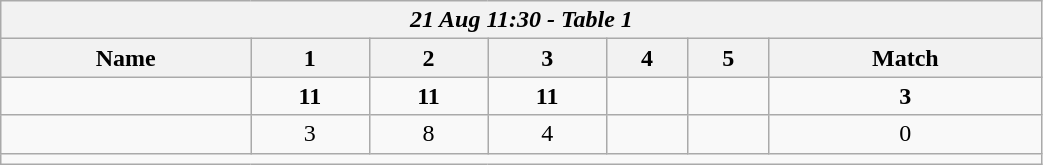<table class=wikitable style="text-align:center; width: 55%">
<tr>
<th colspan=17><em>21 Aug 11:30 - Table 1</em></th>
</tr>
<tr>
<th>Name</th>
<th>1</th>
<th>2</th>
<th>3</th>
<th>4</th>
<th>5</th>
<th>Match</th>
</tr>
<tr>
<td style="text-align:left;"><strong></strong></td>
<td><strong>11</strong></td>
<td><strong>11</strong></td>
<td><strong>11</strong></td>
<td></td>
<td></td>
<td><strong>3</strong></td>
</tr>
<tr>
<td style="text-align:left;"></td>
<td>3</td>
<td>8</td>
<td>4</td>
<td></td>
<td></td>
<td>0</td>
</tr>
<tr>
<td colspan=17></td>
</tr>
</table>
